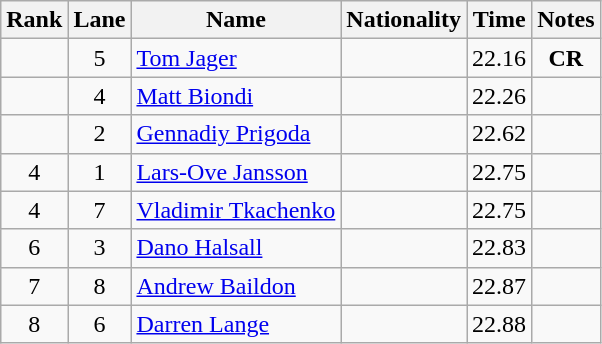<table class="wikitable sortable" style="text-align:center">
<tr>
<th>Rank</th>
<th>Lane</th>
<th>Name</th>
<th>Nationality</th>
<th>Time</th>
<th>Notes</th>
</tr>
<tr>
<td></td>
<td>5</td>
<td align=left><a href='#'>Tom Jager</a></td>
<td align=left></td>
<td>22.16</td>
<td><strong>CR</strong></td>
</tr>
<tr>
<td></td>
<td>4</td>
<td align=left><a href='#'>Matt Biondi</a></td>
<td align=left></td>
<td>22.26</td>
<td></td>
</tr>
<tr>
<td></td>
<td>2</td>
<td align=left><a href='#'>Gennadiy Prigoda</a></td>
<td align=left></td>
<td>22.62</td>
<td></td>
</tr>
<tr>
<td>4</td>
<td>1</td>
<td align=left><a href='#'>Lars-Ove Jansson</a></td>
<td align=left></td>
<td>22.75</td>
<td></td>
</tr>
<tr>
<td>4</td>
<td>7</td>
<td align=left><a href='#'>Vladimir Tkachenko</a></td>
<td align=left></td>
<td>22.75</td>
<td></td>
</tr>
<tr>
<td>6</td>
<td>3</td>
<td align=left><a href='#'>Dano Halsall</a></td>
<td align=left></td>
<td>22.83</td>
<td></td>
</tr>
<tr>
<td>7</td>
<td>8</td>
<td align=left><a href='#'>Andrew Baildon</a></td>
<td align=left></td>
<td>22.87</td>
<td></td>
</tr>
<tr>
<td>8</td>
<td>6</td>
<td align=left><a href='#'>Darren Lange</a></td>
<td align=left></td>
<td>22.88</td>
<td></td>
</tr>
</table>
